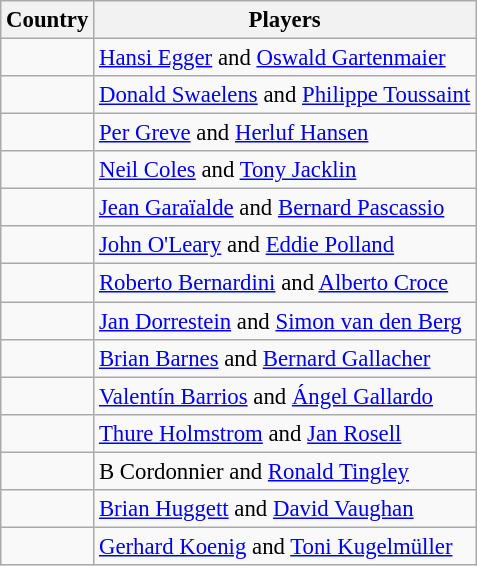<table class="wikitable" style="font-size:95%;">
<tr>
<th>Country</th>
<th>Players</th>
</tr>
<tr>
<td></td>
<td><a href='#'>Hansi Egger</a> and <a href='#'>Oswald Gartenmaier</a></td>
</tr>
<tr>
<td></td>
<td><a href='#'>Donald Swaelens</a> and <a href='#'>Philippe Toussaint</a></td>
</tr>
<tr>
<td></td>
<td><a href='#'>Per Greve</a> and <a href='#'>Herluf Hansen</a></td>
</tr>
<tr>
<td></td>
<td><a href='#'>Neil Coles</a> and <a href='#'>Tony Jacklin</a></td>
</tr>
<tr>
<td></td>
<td><a href='#'>Jean Garaïalde</a> and <a href='#'>Bernard Pascassio</a></td>
</tr>
<tr>
<td></td>
<td><a href='#'>John O'Leary</a> and <a href='#'>Eddie Polland</a></td>
</tr>
<tr>
<td></td>
<td><a href='#'>Roberto Bernardini</a> and <a href='#'>Alberto Croce</a></td>
</tr>
<tr>
<td></td>
<td><a href='#'>Jan Dorrestein</a> and <a href='#'>Simon van den Berg</a></td>
</tr>
<tr>
<td></td>
<td><a href='#'>Brian Barnes</a> and <a href='#'>Bernard Gallacher</a></td>
</tr>
<tr>
<td></td>
<td><a href='#'>Valentín Barrios</a> and <a href='#'>Ángel Gallardo</a></td>
</tr>
<tr>
<td></td>
<td><a href='#'>Thure Holmstrom</a> and <a href='#'>Jan Rosell</a></td>
</tr>
<tr>
<td></td>
<td>B Cordonnier and <a href='#'>Ronald Tingley</a></td>
</tr>
<tr>
<td></td>
<td><a href='#'>Brian Huggett</a> and <a href='#'>David Vaughan</a></td>
</tr>
<tr>
<td></td>
<td><a href='#'>Gerhard Koenig</a> and <a href='#'>Toni Kugelmüller</a></td>
</tr>
</table>
